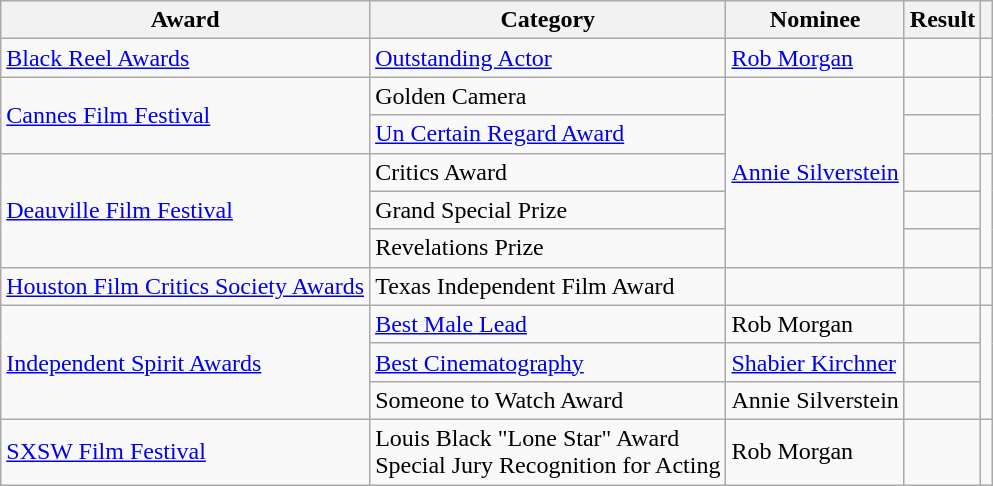<table class="wikitable sortable">
<tr>
<th>Award</th>
<th>Category</th>
<th>Nominee</th>
<th>Result</th>
<th></th>
</tr>
<tr>
<td><a href='#'>Black Reel Awards</a></td>
<td><a href='#'>Outstanding Actor</a></td>
<td><a href='#'>Rob Morgan</a></td>
<td></td>
<td align="center"></td>
</tr>
<tr>
<td rowspan="2"><a href='#'>Cannes Film Festival</a></td>
<td>Golden Camera</td>
<td rowspan="5"><a href='#'>Annie Silverstein</a></td>
<td></td>
<td rowspan="2" align="center"></td>
</tr>
<tr>
<td><a href='#'>Un Certain Regard Award</a></td>
<td></td>
</tr>
<tr>
<td rowspan="3"><a href='#'>Deauville Film Festival</a></td>
<td>Critics Award</td>
<td></td>
<td rowspan="3" align="center"></td>
</tr>
<tr>
<td>Grand Special Prize</td>
<td></td>
</tr>
<tr>
<td>Revelations Prize</td>
<td></td>
</tr>
<tr>
<td><a href='#'>Houston Film Critics Society Awards</a></td>
<td>Texas Independent Film Award</td>
<td></td>
<td></td>
<td align="center"></td>
</tr>
<tr>
<td rowspan="3"><a href='#'>Independent Spirit Awards</a></td>
<td><a href='#'>Best Male Lead</a></td>
<td>Rob Morgan</td>
<td></td>
<td rowspan="3" align="center"></td>
</tr>
<tr>
<td><a href='#'>Best Cinematography</a></td>
<td><a href='#'>Shabier Kirchner</a></td>
<td></td>
</tr>
<tr>
<td>Someone to Watch Award</td>
<td>Annie Silverstein</td>
<td></td>
</tr>
<tr>
<td><a href='#'>SXSW Film Festival</a></td>
<td>Louis Black "Lone Star" Award <br>Special Jury Recognition for Acting</td>
<td>Rob Morgan</td>
<td></td>
<td align="center"></td>
</tr>
</table>
